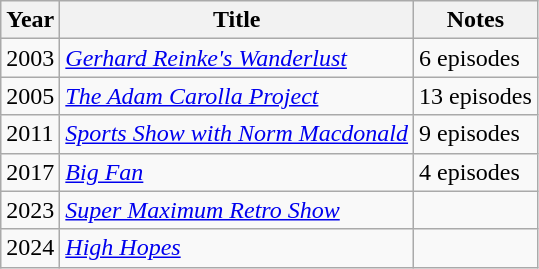<table class="wikitable sortable">
<tr>
<th>Year</th>
<th>Title</th>
<th class="unsortable">Notes</th>
</tr>
<tr>
<td>2003</td>
<td><em><a href='#'>Gerhard Reinke's Wanderlust</a></em></td>
<td>6 episodes</td>
</tr>
<tr>
<td>2005</td>
<td><em><a href='#'>The Adam Carolla Project</a></em></td>
<td>13 episodes</td>
</tr>
<tr>
<td>2011</td>
<td><em><a href='#'>Sports Show with Norm Macdonald</a></em></td>
<td>9 episodes</td>
</tr>
<tr>
<td>2017</td>
<td><em><a href='#'>Big Fan</a></em></td>
<td>4 episodes</td>
</tr>
<tr>
<td>2023</td>
<td><em><a href='#'>Super Maximum Retro Show</a></em></td>
<td></td>
</tr>
<tr>
<td>2024</td>
<td><em><a href='#'>High Hopes</a></em></td>
<td></td>
</tr>
</table>
